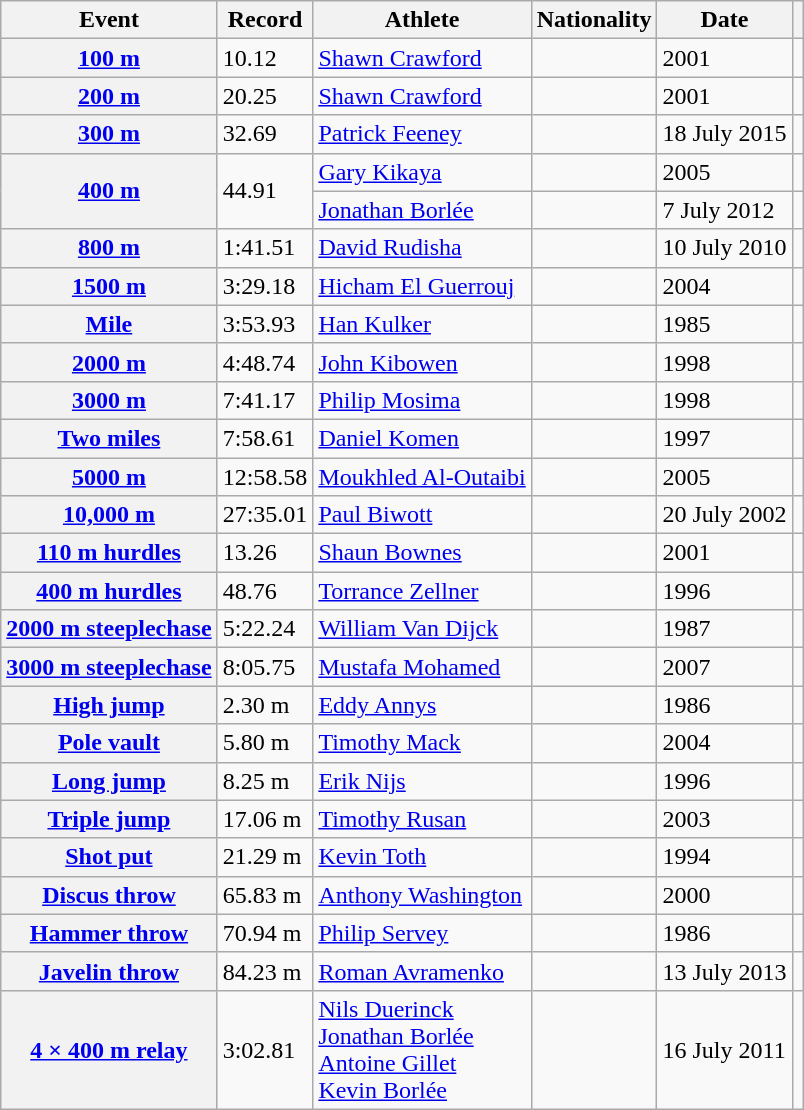<table class="wikitable plainrowheaders sticky-header">
<tr>
<th scope="col">Event</th>
<th scope="col">Record</th>
<th scope="col">Athlete</th>
<th scope="col">Nationality</th>
<th scope="col">Date</th>
<th scope="col"></th>
</tr>
<tr>
<th scope="row"><a href='#'>100 m</a></th>
<td>10.12</td>
<td><a href='#'>Shawn Crawford</a></td>
<td></td>
<td>2001</td>
<td></td>
</tr>
<tr>
<th scope="row"><a href='#'>200 m</a></th>
<td>20.25</td>
<td><a href='#'>Shawn Crawford</a></td>
<td></td>
<td>2001</td>
<td></td>
</tr>
<tr>
<th scope="row"><a href='#'>300 m</a></th>
<td>32.69</td>
<td><a href='#'>Patrick Feeney</a></td>
<td></td>
<td>18 July 2015</td>
<td></td>
</tr>
<tr>
<th scope="rowgroup" rowspan="2"><a href='#'>400 m</a></th>
<td rowspan="2">44.91</td>
<td><a href='#'>Gary Kikaya</a></td>
<td></td>
<td>2005</td>
<td></td>
</tr>
<tr>
<td><a href='#'>Jonathan Borlée</a></td>
<td></td>
<td>7 July 2012</td>
<td></td>
</tr>
<tr>
<th scope="row"><a href='#'>800 m</a></th>
<td>1:41.51</td>
<td><a href='#'>David Rudisha</a></td>
<td></td>
<td>10 July 2010</td>
<td></td>
</tr>
<tr>
<th scope="row"><a href='#'>1500 m</a></th>
<td>3:29.18</td>
<td><a href='#'>Hicham El Guerrouj</a></td>
<td></td>
<td>2004</td>
<td></td>
</tr>
<tr>
<th scope="row"><a href='#'>Mile</a></th>
<td>3:53.93</td>
<td><a href='#'>Han Kulker</a></td>
<td></td>
<td>1985</td>
<td></td>
</tr>
<tr>
<th scope="row"><a href='#'>2000 m</a></th>
<td>4:48.74</td>
<td><a href='#'>John Kibowen</a></td>
<td></td>
<td>1998</td>
<td></td>
</tr>
<tr>
<th scope="row"><a href='#'>3000 m</a></th>
<td>7:41.17</td>
<td><a href='#'>Philip Mosima</a></td>
<td></td>
<td>1998</td>
<td></td>
</tr>
<tr>
<th scope="row"><a href='#'>Two miles</a></th>
<td>7:58.61</td>
<td><a href='#'>Daniel Komen</a></td>
<td></td>
<td>1997</td>
<td></td>
</tr>
<tr>
<th scope="row"><a href='#'>5000 m</a></th>
<td>12:58.58</td>
<td><a href='#'>Moukhled Al-Outaibi</a></td>
<td></td>
<td>2005</td>
<td></td>
</tr>
<tr>
<th scope="row"><a href='#'>10,000 m</a></th>
<td>27:35.01</td>
<td><a href='#'>Paul Biwott</a></td>
<td></td>
<td>20 July 2002</td>
<td></td>
</tr>
<tr>
<th scope="row"><a href='#'>110 m hurdles</a></th>
<td>13.26</td>
<td><a href='#'>Shaun Bownes</a></td>
<td></td>
<td>2001</td>
<td></td>
</tr>
<tr>
<th scope="row"><a href='#'>400 m hurdles</a></th>
<td>48.76</td>
<td><a href='#'>Torrance Zellner</a></td>
<td></td>
<td>1996</td>
<td></td>
</tr>
<tr>
<th scope="row"><a href='#'>2000 m steeplechase</a></th>
<td>5:22.24</td>
<td><a href='#'>William Van Dijck</a></td>
<td></td>
<td>1987</td>
<td></td>
</tr>
<tr>
<th scope="row"><a href='#'>3000 m steeplechase</a></th>
<td>8:05.75</td>
<td><a href='#'>Mustafa Mohamed</a></td>
<td></td>
<td>2007</td>
<td></td>
</tr>
<tr>
<th scope="row"><a href='#'>High jump</a></th>
<td>2.30 m</td>
<td><a href='#'>Eddy Annys</a></td>
<td></td>
<td>1986</td>
<td></td>
</tr>
<tr>
<th scope="row"><a href='#'>Pole vault</a></th>
<td>5.80 m</td>
<td><a href='#'>Timothy Mack</a></td>
<td></td>
<td>2004</td>
<td></td>
</tr>
<tr>
<th scope="row"><a href='#'>Long jump</a></th>
<td>8.25 m</td>
<td><a href='#'>Erik Nijs</a></td>
<td></td>
<td>1996</td>
<td></td>
</tr>
<tr>
<th scope="row"><a href='#'>Triple jump</a></th>
<td>17.06 m</td>
<td><a href='#'>Timothy Rusan</a></td>
<td></td>
<td>2003</td>
<td></td>
</tr>
<tr>
<th scope="row"><a href='#'>Shot put</a></th>
<td>21.29 m</td>
<td><a href='#'>Kevin Toth</a></td>
<td></td>
<td>1994</td>
<td></td>
</tr>
<tr>
<th scope="row"><a href='#'>Discus throw</a></th>
<td>65.83 m</td>
<td><a href='#'>Anthony Washington</a></td>
<td></td>
<td>2000</td>
<td></td>
</tr>
<tr>
<th scope="row"><a href='#'>Hammer throw</a></th>
<td>70.94 m</td>
<td><a href='#'>Philip Servey</a></td>
<td></td>
<td>1986</td>
<td></td>
</tr>
<tr>
<th scope="row"><a href='#'>Javelin throw</a></th>
<td>84.23 m</td>
<td><a href='#'>Roman Avramenko</a></td>
<td></td>
<td>13 July 2013</td>
<td></td>
</tr>
<tr>
<th scope="row"><a href='#'>4 × 400 m relay</a></th>
<td>3:02.81</td>
<td><a href='#'>Nils Duerinck</a><br><a href='#'>Jonathan Borlée</a><br><a href='#'>Antoine Gillet</a><br><a href='#'>Kevin Borlée</a></td>
<td></td>
<td>16 July 2011</td>
<td></td>
</tr>
</table>
